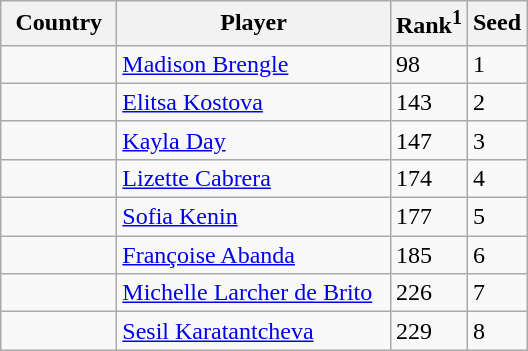<table class="sortable wikitable">
<tr>
<th width="70">Country</th>
<th width="175">Player</th>
<th>Rank<sup>1</sup></th>
<th>Seed</th>
</tr>
<tr>
<td></td>
<td><a href='#'>Madison Brengle</a></td>
<td>98</td>
<td>1</td>
</tr>
<tr>
<td></td>
<td><a href='#'>Elitsa Kostova</a></td>
<td>143</td>
<td>2</td>
</tr>
<tr>
<td></td>
<td><a href='#'>Kayla Day</a></td>
<td>147</td>
<td>3</td>
</tr>
<tr>
<td></td>
<td><a href='#'>Lizette Cabrera</a></td>
<td>174</td>
<td>4</td>
</tr>
<tr>
<td></td>
<td><a href='#'>Sofia Kenin</a></td>
<td>177</td>
<td>5</td>
</tr>
<tr>
<td></td>
<td><a href='#'>Françoise Abanda</a></td>
<td>185</td>
<td>6</td>
</tr>
<tr>
<td></td>
<td><a href='#'>Michelle Larcher de Brito</a></td>
<td>226</td>
<td>7</td>
</tr>
<tr>
<td></td>
<td><a href='#'>Sesil Karatantcheva</a></td>
<td>229</td>
<td>8</td>
</tr>
</table>
